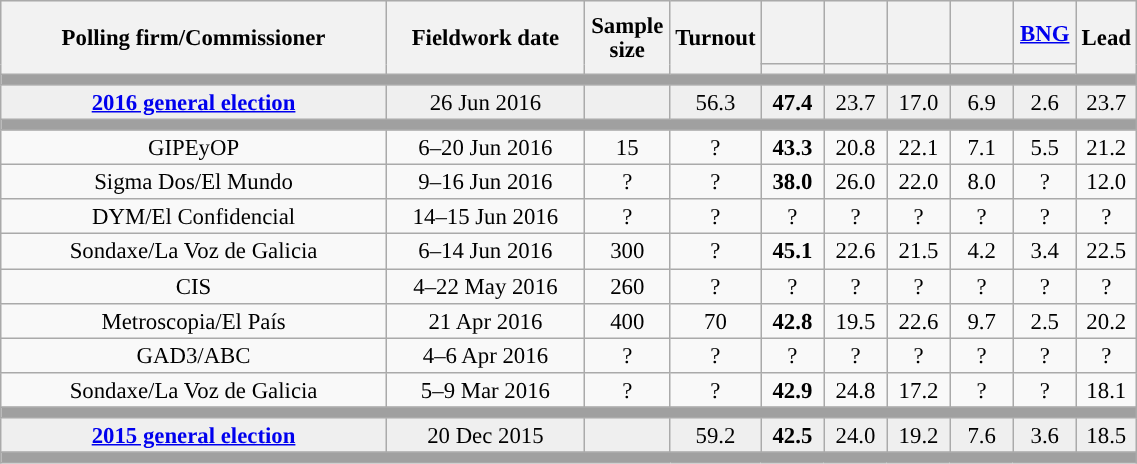<table class="wikitable collapsible collapsed" style="text-align:center; font-size:95%; line-height:16px;">
<tr style="height:42px; background-color:#E9E9E9">
<th style="width:250px;" rowspan="2">Polling firm/Commissioner</th>
<th style="width:125px;" rowspan="2">Fieldwork date</th>
<th style="width:50px;" rowspan="2">Sample size</th>
<th style="width:45px;" rowspan="2">Turnout</th>
<th style="width:35px;"></th>
<th style="width:35px;"></th>
<th style="width:35px;"></th>
<th style="width:35px;"></th>
<th style="width:35px;"><a href='#'>BNG</a></th>
<th style="width:30px;" rowspan="2">Lead</th>
</tr>
<tr>
<th style="color:inherit;background:"></th>
<th style="color:inherit;background:"></th>
<th style="color:inherit;background:"></th>
<th style="color:inherit;background:"></th>
<th style="color:inherit;background:"></th>
</tr>
<tr>
<td colspan="10" style="background:#A0A0A0"></td>
</tr>
<tr style="background:#EFEFEF;">
<td><strong><a href='#'>2016 general election</a></strong></td>
<td>26 Jun 2016</td>
<td></td>
<td>56.3</td>
<td><strong>47.4</strong><br></td>
<td>23.7<br></td>
<td>17.0<br></td>
<td>6.9<br></td>
<td>2.6<br></td>
<td style="background:">23.7</td>
</tr>
<tr>
<td colspan="10" style="background:#A0A0A0"></td>
</tr>
<tr>
<td>GIPEyOP</td>
<td>6–20 Jun 2016</td>
<td>15</td>
<td>?</td>
<td><strong>43.3</strong><br></td>
<td>20.8<br></td>
<td>22.1<br></td>
<td>7.1<br></td>
<td>5.5<br></td>
<td style="background:">21.2</td>
</tr>
<tr>
<td>Sigma Dos/El Mundo</td>
<td>9–16 Jun 2016</td>
<td>?</td>
<td>?</td>
<td><strong>38.0</strong><br></td>
<td>26.0<br></td>
<td>22.0<br></td>
<td>8.0<br></td>
<td>?<br></td>
<td style="background:">12.0</td>
</tr>
<tr>
<td>DYM/El Confidencial</td>
<td>14–15 Jun 2016</td>
<td>?</td>
<td>?</td>
<td>?<br></td>
<td>?<br></td>
<td>?<br></td>
<td>?<br></td>
<td>?<br></td>
<td style="background:">?</td>
</tr>
<tr>
<td>Sondaxe/La Voz de Galicia</td>
<td>6–14 Jun 2016</td>
<td>300</td>
<td>?</td>
<td><strong>45.1</strong><br></td>
<td>22.6<br></td>
<td>21.5<br></td>
<td>4.2<br></td>
<td>3.4<br></td>
<td style="background:">22.5</td>
</tr>
<tr>
<td>CIS</td>
<td>4–22 May 2016</td>
<td>260</td>
<td>?</td>
<td>?<br></td>
<td>?<br></td>
<td>?<br></td>
<td>?<br></td>
<td>?<br></td>
<td style="background:">?</td>
</tr>
<tr>
<td>Metroscopia/El País</td>
<td>21 Apr 2016</td>
<td>400</td>
<td>70</td>
<td><strong>42.8</strong><br></td>
<td>19.5<br></td>
<td>22.6<br></td>
<td>9.7<br></td>
<td>2.5<br></td>
<td style="background:">20.2</td>
</tr>
<tr>
<td>GAD3/ABC</td>
<td>4–6 Apr 2016</td>
<td>?</td>
<td>?</td>
<td>?<br></td>
<td>?<br></td>
<td>?<br></td>
<td>?<br></td>
<td>?<br></td>
<td style="background:">?</td>
</tr>
<tr>
<td>Sondaxe/La Voz de Galicia</td>
<td>5–9 Mar 2016</td>
<td>?</td>
<td>?</td>
<td><strong>42.9</strong><br></td>
<td>24.8<br></td>
<td>17.2<br></td>
<td>?<br></td>
<td>?<br></td>
<td style="background:">18.1</td>
</tr>
<tr>
<td colspan="10" style="background:#A0A0A0"></td>
</tr>
<tr style="background:#EFEFEF;">
<td><strong><a href='#'>2015 general election</a></strong></td>
<td>20 Dec 2015</td>
<td></td>
<td>59.2</td>
<td><strong>42.5</strong><br></td>
<td>24.0<br></td>
<td>19.2<br></td>
<td>7.6<br></td>
<td>3.6<br></td>
<td style="background:">18.5</td>
</tr>
<tr>
<td colspan="10" style="background:#A0A0A0"></td>
</tr>
</table>
